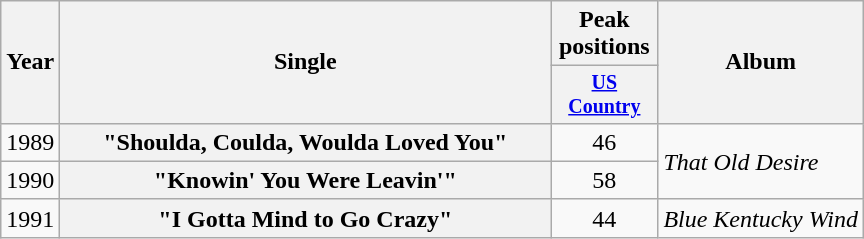<table class="wikitable plainrowheaders" style="text-align:center;">
<tr>
<th rowspan="2">Year</th>
<th rowspan="2" style="width:20em;">Single</th>
<th>Peak positions</th>
<th rowspan="2">Album</th>
</tr>
<tr style="font-size:smaller;">
<th style="width:65px;"><a href='#'>US Country</a></th>
</tr>
<tr>
<td>1989</td>
<th scope="row">"Shoulda, Coulda, Woulda Loved You"</th>
<td>46</td>
<td style="text-align:left;" rowspan="2"><em>That Old Desire</em></td>
</tr>
<tr>
<td>1990</td>
<th scope="row">"Knowin' You Were Leavin'"</th>
<td>58</td>
</tr>
<tr>
<td>1991</td>
<th scope="row">"I Gotta Mind to Go Crazy"</th>
<td>44</td>
<td style="text-align:left;"><em>Blue Kentucky Wind</em></td>
</tr>
</table>
